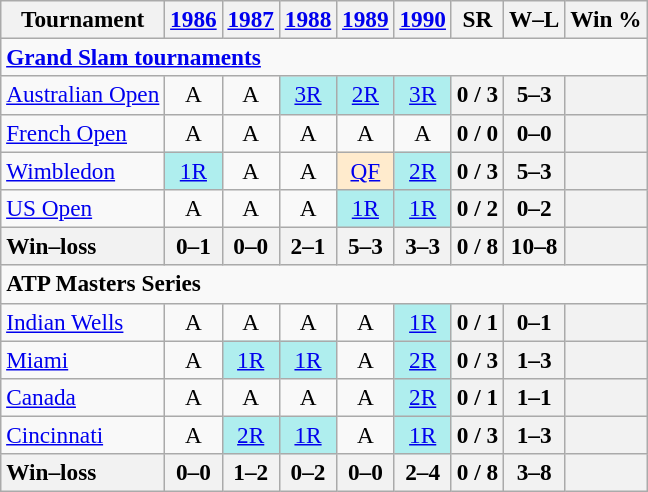<table class=wikitable style=text-align:center;font-size:97%>
<tr>
<th>Tournament</th>
<th><a href='#'>1986</a></th>
<th><a href='#'>1987</a></th>
<th><a href='#'>1988</a></th>
<th><a href='#'>1989</a></th>
<th><a href='#'>1990</a></th>
<th>SR</th>
<th>W–L</th>
<th>Win %</th>
</tr>
<tr>
<td colspan=23 align=left><strong><a href='#'>Grand Slam tournaments</a></strong></td>
</tr>
<tr>
<td align=left><a href='#'>Australian Open</a></td>
<td>A</td>
<td>A</td>
<td bgcolor=afeeee><a href='#'>3R</a></td>
<td bgcolor=afeeee><a href='#'>2R</a></td>
<td bgcolor=afeeee><a href='#'>3R</a></td>
<th>0 / 3</th>
<th>5–3</th>
<th></th>
</tr>
<tr>
<td align=left><a href='#'>French Open</a></td>
<td>A</td>
<td>A</td>
<td>A</td>
<td>A</td>
<td>A</td>
<th>0 / 0</th>
<th>0–0</th>
<th></th>
</tr>
<tr>
<td align=left><a href='#'>Wimbledon</a></td>
<td bgcolor=afeeee><a href='#'>1R</a></td>
<td>A</td>
<td>A</td>
<td bgcolor=ffebcd><a href='#'>QF</a></td>
<td bgcolor=afeeee><a href='#'>2R</a></td>
<th>0 / 3</th>
<th>5–3</th>
<th></th>
</tr>
<tr>
<td align=left><a href='#'>US Open</a></td>
<td>A</td>
<td>A</td>
<td>A</td>
<td bgcolor=afeeee><a href='#'>1R</a></td>
<td bgcolor=afeeee><a href='#'>1R</a></td>
<th>0 / 2</th>
<th>0–2</th>
<th></th>
</tr>
<tr>
<th style=text-align:left>Win–loss</th>
<th>0–1</th>
<th>0–0</th>
<th>2–1</th>
<th>5–3</th>
<th>3–3</th>
<th>0 / 8</th>
<th>10–8</th>
<th></th>
</tr>
<tr>
<td colspan=23 align=left><strong>ATP Masters Series</strong></td>
</tr>
<tr>
<td align=left><a href='#'>Indian Wells</a></td>
<td>A</td>
<td>A</td>
<td>A</td>
<td>A</td>
<td bgcolor=afeeee><a href='#'>1R</a></td>
<th>0 / 1</th>
<th>0–1</th>
<th></th>
</tr>
<tr>
<td align=left><a href='#'>Miami</a></td>
<td>A</td>
<td bgcolor=afeeee><a href='#'>1R</a></td>
<td bgcolor=afeeee><a href='#'>1R</a></td>
<td>A</td>
<td bgcolor=afeeee><a href='#'>2R</a></td>
<th>0 / 3</th>
<th>1–3</th>
<th></th>
</tr>
<tr>
<td align=left><a href='#'>Canada</a></td>
<td>A</td>
<td>A</td>
<td>A</td>
<td>A</td>
<td bgcolor=afeeee><a href='#'>2R</a></td>
<th>0 / 1</th>
<th>1–1</th>
<th></th>
</tr>
<tr>
<td align=left><a href='#'>Cincinnati</a></td>
<td>A</td>
<td bgcolor=afeeee><a href='#'>2R</a></td>
<td bgcolor=afeeee><a href='#'>1R</a></td>
<td>A</td>
<td bgcolor=afeeee><a href='#'>1R</a></td>
<th>0 / 3</th>
<th>1–3</th>
<th></th>
</tr>
<tr>
<th style=text-align:left>Win–loss</th>
<th>0–0</th>
<th>1–2</th>
<th>0–2</th>
<th>0–0</th>
<th>2–4</th>
<th>0 / 8</th>
<th>3–8</th>
<th></th>
</tr>
</table>
